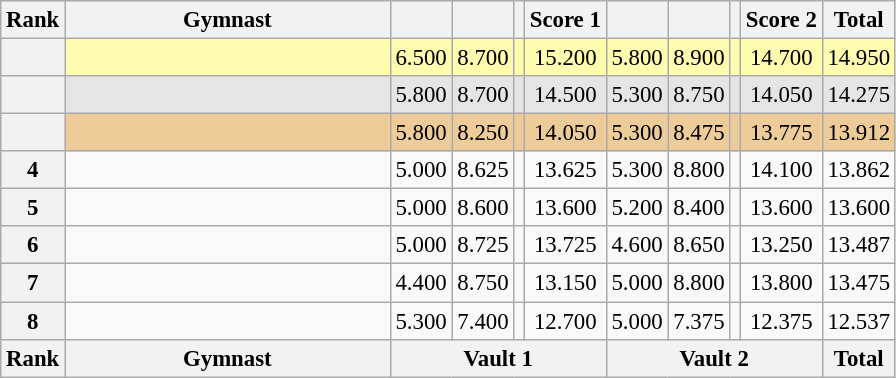<table class="wikitable sortable" style="text-align:center; font-size:95%">
<tr>
<th scope=col>Rank</th>
<th scope=col width="210">Gymnast</th>
<th scope=col></th>
<th scope=col></th>
<th scope=col></th>
<th scope=col>Score 1</th>
<th scope=col></th>
<th scope=col></th>
<th scope=col></th>
<th scope=col>Score 2</th>
<th scope=col>Total</th>
</tr>
<tr bgcolor=fffcaf>
<th scope=row></th>
<td align="left"></td>
<td>6.500</td>
<td>8.700</td>
<td></td>
<td>15.200</td>
<td>5.800</td>
<td>8.900</td>
<td></td>
<td>14.700</td>
<td>14.950</td>
</tr>
<tr bgcolor=e5e5e5>
<th scope=row></th>
<td align="left"></td>
<td>5.800</td>
<td>8.700</td>
<td></td>
<td>14.500</td>
<td>5.300</td>
<td>8.750</td>
<td></td>
<td>14.050</td>
<td>14.275</td>
</tr>
<tr bgcolor=eecc99>
<th scope=row></th>
<td align="left"></td>
<td>5.800</td>
<td>8.250</td>
<td></td>
<td>14.050</td>
<td>5.300</td>
<td>8.475</td>
<td></td>
<td>13.775</td>
<td>13.912</td>
</tr>
<tr>
<th scope=row>4</th>
<td align="left"></td>
<td>5.000</td>
<td>8.625</td>
<td></td>
<td>13.625</td>
<td>5.300</td>
<td>8.800</td>
<td></td>
<td>14.100</td>
<td>13.862</td>
</tr>
<tr>
<th scope=row>5</th>
<td align="left"></td>
<td>5.000</td>
<td>8.600</td>
<td></td>
<td>13.600</td>
<td>5.200</td>
<td>8.400</td>
<td></td>
<td>13.600</td>
<td>13.600</td>
</tr>
<tr>
<th scope=row>6</th>
<td align="left"></td>
<td>5.000</td>
<td>8.725</td>
<td></td>
<td>13.725</td>
<td>4.600</td>
<td>8.650</td>
<td></td>
<td>13.250</td>
<td>13.487</td>
</tr>
<tr>
<th scope=row>7</th>
<td align="left"></td>
<td>4.400</td>
<td>8.750</td>
<td></td>
<td>13.150</td>
<td>5.000</td>
<td>8.800</td>
<td></td>
<td>13.800</td>
<td>13.475</td>
</tr>
<tr>
<th scope=row>8</th>
<td align="left"></td>
<td>5.300</td>
<td>7.400</td>
<td></td>
<td>12.700</td>
<td>5.000</td>
<td>7.375</td>
<td></td>
<td>12.375</td>
<td>12.537</td>
</tr>
<tr class="sortbottom">
<th scope=col>Rank</th>
<th scope=col width="210">Gymnast</th>
<th scope=col colspan="4">Vault 1</th>
<th scope=col colspan="4">Vault 2</th>
<th scope=col>Total</th>
</tr>
</table>
